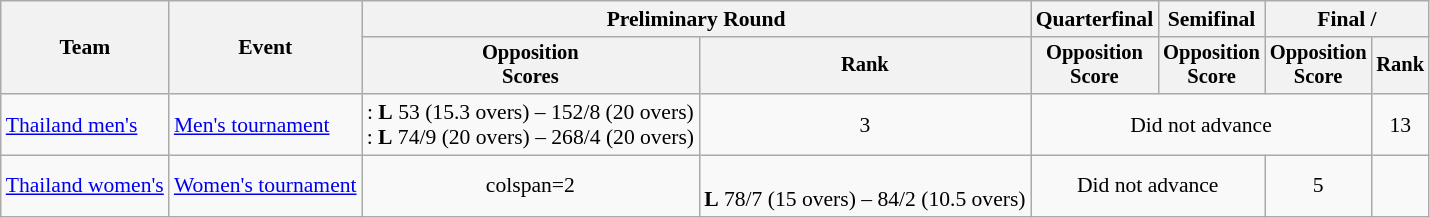<table class="wikitable" style="font-size:90%;text-align:center">
<tr>
<th rowspan="2">Team</th>
<th rowspan="2">Event</th>
<th colspan="2">Preliminary Round</th>
<th>Quarterfinal</th>
<th>Semifinal</th>
<th colspan="2">Final / </th>
</tr>
<tr style=font-size:95%>
<th>Opposition<br>Scores</th>
<th>Rank</th>
<th>Opposition<br>Score</th>
<th>Opposition<br>Score</th>
<th>Opposition<br>Score</th>
<th>Rank</th>
</tr>
<tr>
<td align="left"><a href='#'>Thailand men's</a></td>
<td align="left"><a href='#'>Men's tournament</a></td>
<td>: <strong>L</strong> 53 (15.3 overs) – 152/8 (20 overs)<br>: <strong>L</strong> 74/9 (20 overs) – 268/4 (20 overs)</td>
<td>3</td>
<td colspan=3>Did not advance</td>
<td>13</td>
</tr>
<tr>
<td align="left"><a href='#'>Thailand women's</a></td>
<td align="left"><a href='#'>Women's tournament</a></td>
<td>colspan=2 </td>
<td><br><strong>L</strong> 78/7 (15 overs) – 84/2 (10.5 overs)</td>
<td colspan="2">Did not advance</td>
<td>5</td>
</tr>
</table>
